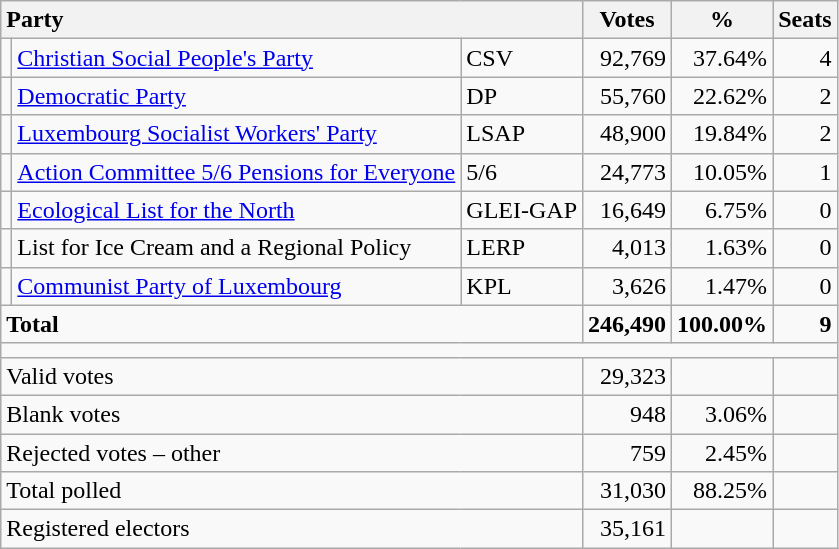<table class="wikitable" border="1" style="text-align:right;">
<tr>
<th style="text-align:left;" valign=bottom colspan=3>Party</th>
<th align=center valign=bottom width="50">Votes</th>
<th align=center valign=bottom width="50">%</th>
<th align=center>Seats</th>
</tr>
<tr>
<td></td>
<td align=left><a href='#'>Christian Social People's Party</a></td>
<td align=left>CSV</td>
<td>92,769</td>
<td>37.64%</td>
<td>4</td>
</tr>
<tr>
<td></td>
<td align=left><a href='#'>Democratic Party</a></td>
<td align=left>DP</td>
<td>55,760</td>
<td>22.62%</td>
<td>2</td>
</tr>
<tr>
<td></td>
<td align=left><a href='#'>Luxembourg Socialist Workers' Party</a></td>
<td align=left>LSAP</td>
<td>48,900</td>
<td>19.84%</td>
<td>2</td>
</tr>
<tr>
<td></td>
<td align=left><a href='#'>Action Committee 5/6 Pensions for Everyone</a></td>
<td align=left>5/6</td>
<td>24,773</td>
<td>10.05%</td>
<td>1</td>
</tr>
<tr>
<td></td>
<td align=left><a href='#'>Ecological List for the North</a></td>
<td align=left>GLEI-GAP</td>
<td>16,649</td>
<td>6.75%</td>
<td>0</td>
</tr>
<tr>
<td></td>
<td align=left>List for Ice Cream and a Regional Policy</td>
<td align=left>LERP</td>
<td>4,013</td>
<td>1.63%</td>
<td>0</td>
</tr>
<tr>
<td></td>
<td align=left><a href='#'>Communist Party of Luxembourg</a></td>
<td align=left>KPL</td>
<td>3,626</td>
<td>1.47%</td>
<td>0</td>
</tr>
<tr style="font-weight:bold">
<td align=left colspan=3>Total</td>
<td>246,490</td>
<td>100.00%</td>
<td>9</td>
</tr>
<tr>
<td colspan=6 height="2"></td>
</tr>
<tr>
<td align=left colspan=3>Valid votes</td>
<td>29,323</td>
<td></td>
<td></td>
</tr>
<tr>
<td align=left colspan=3>Blank votes</td>
<td>948</td>
<td>3.06%</td>
<td></td>
</tr>
<tr>
<td align=left colspan=3>Rejected votes – other</td>
<td>759</td>
<td>2.45%</td>
<td></td>
</tr>
<tr>
<td align=left colspan=3>Total polled</td>
<td>31,030</td>
<td>88.25%</td>
<td></td>
</tr>
<tr>
<td align=left colspan=3>Registered electors</td>
<td>35,161</td>
<td></td>
<td></td>
</tr>
</table>
